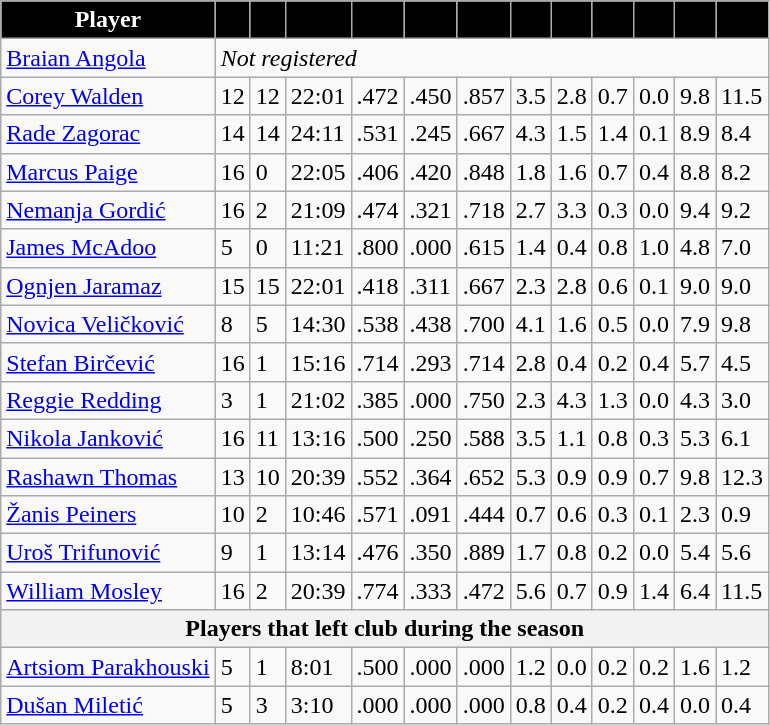<table class="wikitable sortable">
<tr>
<th style="background:#000000; color:white; text-align:center;">Player</th>
<th style="background:#000000; color:white; text-align:center;"></th>
<th style="background:#000000; color:white; text-align:center;"></th>
<th style="background:#000000; color:white; text-align:center;"></th>
<th style="background:#000000; color:white; text-align:center;"></th>
<th style="background:#000000; color:white; text-align:center;"></th>
<th style="background:#000000; color:white; text-align:center;"></th>
<th style="background:#000000; color:white; text-align:center;"></th>
<th style="background:#000000; color:white; text-align:center;"></th>
<th style="background:#000000; color:white; text-align:center;"></th>
<th style="background:#000000; color:white; text-align:center;"></th>
<th style="background:#000000; color:white; text-align:center;"></th>
<th style="background:#000000; color:white; text-align:center;"></th>
</tr>
<tr>
<td><a href='#'>Braian Angola</a></td>
<td colspan="12"><em>Not registered</em></td>
</tr>
<tr>
<td><a href='#'>Corey Walden</a></td>
<td>12</td>
<td>12</td>
<td>22:01</td>
<td>.472</td>
<td>.450</td>
<td>.857</td>
<td>3.5</td>
<td>2.8</td>
<td>0.7</td>
<td>0.0</td>
<td>9.8</td>
<td>11.5</td>
</tr>
<tr>
<td><a href='#'>Rade Zagorac</a></td>
<td>14</td>
<td>14</td>
<td>24:11</td>
<td>.531</td>
<td>.245</td>
<td>.667</td>
<td>4.3</td>
<td>1.5</td>
<td>1.4</td>
<td>0.1</td>
<td>8.9</td>
<td>8.4</td>
</tr>
<tr>
<td><a href='#'>Marcus Paige</a></td>
<td>16</td>
<td>0</td>
<td>22:05</td>
<td>.406</td>
<td>.420</td>
<td>.848</td>
<td>1.8</td>
<td>1.6</td>
<td>0.7</td>
<td>0.4</td>
<td>8.8</td>
<td>8.2</td>
</tr>
<tr>
<td><a href='#'>Nemanja Gordić</a></td>
<td>16</td>
<td>2</td>
<td>21:09</td>
<td>.474</td>
<td>.321</td>
<td>.718</td>
<td>2.7</td>
<td>3.3</td>
<td>0.3</td>
<td>0.0</td>
<td>9.4</td>
<td>9.2</td>
</tr>
<tr>
<td><a href='#'>James McAdoo</a></td>
<td>5</td>
<td>0</td>
<td>11:21</td>
<td>.800</td>
<td>.000</td>
<td>.615</td>
<td>1.4</td>
<td>0.4</td>
<td>0.8</td>
<td>1.0</td>
<td>4.8</td>
<td>7.0</td>
</tr>
<tr>
<td><a href='#'>Ognjen Jaramaz</a></td>
<td>15</td>
<td>15</td>
<td>22:01</td>
<td>.418</td>
<td>.311</td>
<td>.667</td>
<td>2.3</td>
<td>2.8</td>
<td>0.6</td>
<td>0.1</td>
<td>9.0</td>
<td>9.0</td>
</tr>
<tr>
<td><a href='#'>Novica Veličković</a></td>
<td>8</td>
<td>5</td>
<td>14:30</td>
<td>.538</td>
<td>.438</td>
<td>.700</td>
<td>4.1</td>
<td>1.6</td>
<td>0.5</td>
<td>0.0</td>
<td>7.9</td>
<td>9.8</td>
</tr>
<tr>
<td><a href='#'>Stefan Birčević</a></td>
<td>16</td>
<td>1</td>
<td>15:16</td>
<td>.714</td>
<td>.293</td>
<td>.714</td>
<td>2.8</td>
<td>0.4</td>
<td>0.2</td>
<td>0.4</td>
<td>5.7</td>
<td>4.5</td>
</tr>
<tr>
<td><a href='#'>Reggie Redding</a></td>
<td>3</td>
<td>1</td>
<td>21:02</td>
<td>.385</td>
<td>.000</td>
<td>.750</td>
<td>2.3</td>
<td>4.3</td>
<td>1.3</td>
<td>0.0</td>
<td>4.3</td>
<td>3.0</td>
</tr>
<tr>
<td><a href='#'>Nikola Janković</a></td>
<td>16</td>
<td>11</td>
<td>13:16</td>
<td>.500</td>
<td>.250</td>
<td>.588</td>
<td>3.5</td>
<td>1.1</td>
<td>0.8</td>
<td>0.3</td>
<td>5.3</td>
<td>6.1</td>
</tr>
<tr>
<td><a href='#'>Rashawn Thomas</a></td>
<td>13</td>
<td>10</td>
<td>20:39</td>
<td>.552</td>
<td>.364</td>
<td>.652</td>
<td>5.3</td>
<td>0.9</td>
<td>0.9</td>
<td>0.7</td>
<td>9.8</td>
<td>12.3</td>
</tr>
<tr>
<td><a href='#'>Žanis Peiners</a></td>
<td>10</td>
<td>2</td>
<td>10:46</td>
<td>.571</td>
<td>.091</td>
<td>.444</td>
<td>0.7</td>
<td>0.6</td>
<td>0.3</td>
<td>0.1</td>
<td>2.3</td>
<td>0.9</td>
</tr>
<tr>
<td><a href='#'>Uroš Trifunović</a></td>
<td>9</td>
<td>1</td>
<td>13:14</td>
<td>.476</td>
<td>.350</td>
<td>.889</td>
<td>1.7</td>
<td>0.8</td>
<td>0.2</td>
<td>0.0</td>
<td>5.4</td>
<td>5.6</td>
</tr>
<tr>
<td><a href='#'>William Mosley</a></td>
<td>16</td>
<td>2</td>
<td>20:39</td>
<td>.774</td>
<td>.333</td>
<td>.472</td>
<td>5.6</td>
<td>0.7</td>
<td>0.9</td>
<td>1.4</td>
<td>6.4</td>
<td>11.5</td>
</tr>
<tr>
<th colspan="13">Players that left club during the season</th>
</tr>
<tr>
<td><a href='#'>Artsiom Parakhouski</a></td>
<td>5</td>
<td>1</td>
<td>8:01</td>
<td>.500</td>
<td>.000</td>
<td>.000</td>
<td>1.2</td>
<td>0.0</td>
<td>0.2</td>
<td>0.2</td>
<td>1.6</td>
<td>1.2</td>
</tr>
<tr>
<td><a href='#'>Dušan Miletić</a></td>
<td>5</td>
<td>3</td>
<td>3:10</td>
<td>.000</td>
<td>.000</td>
<td>.000</td>
<td>0.8</td>
<td>0.4</td>
<td>0.2</td>
<td>0.4</td>
<td>0.0</td>
<td>0.4</td>
</tr>
</table>
